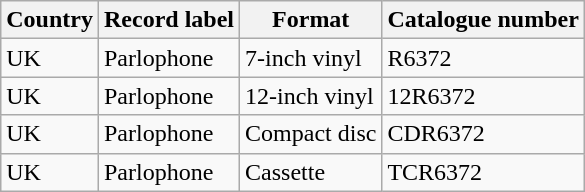<table class="wikitable">
<tr>
<th>Country</th>
<th>Record label</th>
<th>Format</th>
<th>Catalogue number</th>
</tr>
<tr>
<td>UK</td>
<td>Parlophone</td>
<td>7-inch vinyl</td>
<td>R6372</td>
</tr>
<tr>
<td>UK</td>
<td>Parlophone</td>
<td>12-inch vinyl</td>
<td>12R6372</td>
</tr>
<tr>
<td>UK</td>
<td>Parlophone</td>
<td>Compact disc</td>
<td>CDR6372</td>
</tr>
<tr>
<td>UK</td>
<td>Parlophone</td>
<td>Cassette</td>
<td>TCR6372</td>
</tr>
</table>
